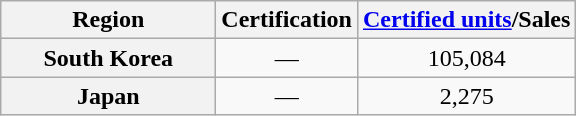<table class="wikitable sortable plainrowheaders" style="text-align:center">
<tr>
<th>Region</th>
<th>Certification</th>
<th><a href='#'>Certified units</a>/Sales</th>
</tr>
<tr>
<th scope="row" style="width:8.5em">South Korea</th>
<td align="center">—</td>
<td align="center">105,084</td>
</tr>
<tr>
<th scope="row">Japan</th>
<td align="center">—</td>
<td align="center">2,275</td>
</tr>
</table>
